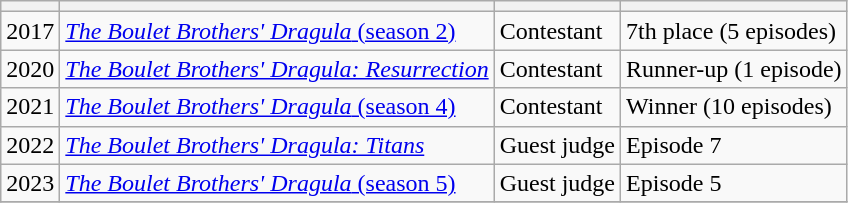<table class="wikitable sortable">
<tr>
<th></th>
<th></th>
<th></th>
<th></th>
</tr>
<tr>
<td>2017</td>
<td><a href='#'><em>The Boulet Brothers' Dragula</em> (season 2)</a></td>
<td>Contestant</td>
<td>7th place (5 episodes)</td>
</tr>
<tr>
<td>2020</td>
<td><em><a href='#'>The Boulet Brothers' Dragula: Resurrection</a></em></td>
<td>Contestant</td>
<td>Runner-up (1 episode)</td>
</tr>
<tr>
<td>2021</td>
<td><a href='#'><em>The Boulet Brothers' Dragula</em> (season 4)</a></td>
<td>Contestant</td>
<td>Winner (10 episodes)</td>
</tr>
<tr>
<td>2022</td>
<td><em><a href='#'>The Boulet Brothers' Dragula: Titans</a></em></td>
<td>Guest judge</td>
<td>Episode 7</td>
</tr>
<tr>
<td>2023</td>
<td><a href='#'><em>The Boulet Brothers' Dragula</em> (season 5)</a></td>
<td>Guest judge</td>
<td>Episode 5</td>
</tr>
<tr>
</tr>
</table>
